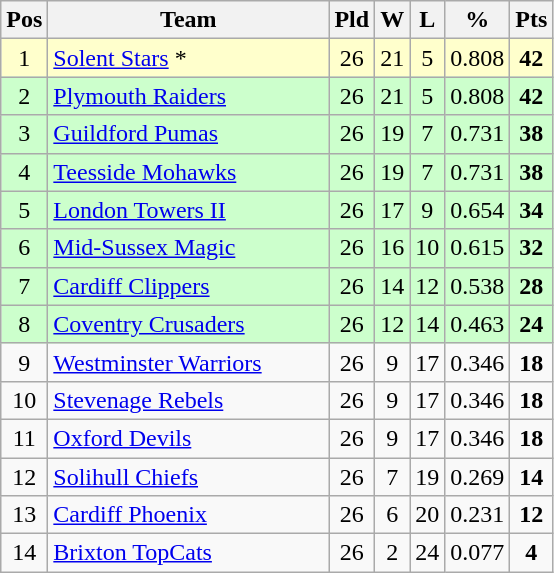<table class="wikitable" style="text-align: center;">
<tr>
<th>Pos</th>
<th scope="col" style="width: 180px;">Team</th>
<th>Pld</th>
<th>W</th>
<th>L</th>
<th>%</th>
<th>Pts</th>
</tr>
<tr style="background: #ffffcc;">
<td>1</td>
<td style="text-align:left;"><a href='#'>Solent Stars</a> *</td>
<td>26</td>
<td>21</td>
<td>5</td>
<td>0.808</td>
<td><strong>42</strong></td>
</tr>
<tr style="background: #ccffcc;">
<td>2</td>
<td style="text-align:left;"><a href='#'>Plymouth Raiders</a></td>
<td>26</td>
<td>21</td>
<td>5</td>
<td>0.808</td>
<td><strong>42</strong></td>
</tr>
<tr style="background: #ccffcc;">
<td>3</td>
<td style="text-align:left;"><a href='#'>Guildford Pumas</a></td>
<td>26</td>
<td>19</td>
<td>7</td>
<td>0.731</td>
<td><strong>38</strong></td>
</tr>
<tr style="background: #ccffcc;">
<td>4</td>
<td style="text-align:left;"><a href='#'>Teesside Mohawks</a></td>
<td>26</td>
<td>19</td>
<td>7</td>
<td>0.731</td>
<td><strong>38</strong></td>
</tr>
<tr style="background: #ccffcc;">
<td>5</td>
<td style="text-align:left;"><a href='#'>London Towers II</a></td>
<td>26</td>
<td>17</td>
<td>9</td>
<td>0.654</td>
<td><strong>34</strong></td>
</tr>
<tr style="background: #ccffcc;">
<td>6</td>
<td style="text-align:left;"><a href='#'>Mid-Sussex Magic</a></td>
<td>26</td>
<td>16</td>
<td>10</td>
<td>0.615</td>
<td><strong>32</strong></td>
</tr>
<tr style="background: #ccffcc;">
<td>7</td>
<td style="text-align:left;"><a href='#'>Cardiff Clippers</a></td>
<td>26</td>
<td>14</td>
<td>12</td>
<td>0.538</td>
<td><strong>28</strong></td>
</tr>
<tr style="background: #ccffcc;">
<td>8</td>
<td style="text-align:left;"><a href='#'>Coventry Crusaders</a></td>
<td>26</td>
<td>12</td>
<td>14</td>
<td>0.463</td>
<td><strong>24</strong></td>
</tr>
<tr style="background: ;">
<td>9</td>
<td style="text-align:left;"><a href='#'>Westminster Warriors</a></td>
<td>26</td>
<td>9</td>
<td>17</td>
<td>0.346</td>
<td><strong>18</strong></td>
</tr>
<tr style="background: ;">
<td>10</td>
<td style="text-align:left;"><a href='#'>Stevenage Rebels</a></td>
<td>26</td>
<td>9</td>
<td>17</td>
<td>0.346</td>
<td><strong>18</strong></td>
</tr>
<tr style="background: ;">
<td>11</td>
<td style="text-align:left;"><a href='#'>Oxford Devils</a></td>
<td>26</td>
<td>9</td>
<td>17</td>
<td>0.346</td>
<td><strong>18</strong></td>
</tr>
<tr style="background: ;">
<td>12</td>
<td style="text-align:left;"><a href='#'>Solihull Chiefs</a></td>
<td>26</td>
<td>7</td>
<td>19</td>
<td>0.269</td>
<td><strong>14</strong></td>
</tr>
<tr style="background: ;">
<td>13</td>
<td style="text-align:left;"><a href='#'>Cardiff Phoenix</a></td>
<td>26</td>
<td>6</td>
<td>20</td>
<td>0.231</td>
<td><strong>12</strong></td>
</tr>
<tr style="background: ;">
<td>14</td>
<td style="text-align:left;"><a href='#'>Brixton TopCats</a></td>
<td>26</td>
<td>2</td>
<td>24</td>
<td>0.077</td>
<td><strong>4</strong></td>
</tr>
</table>
